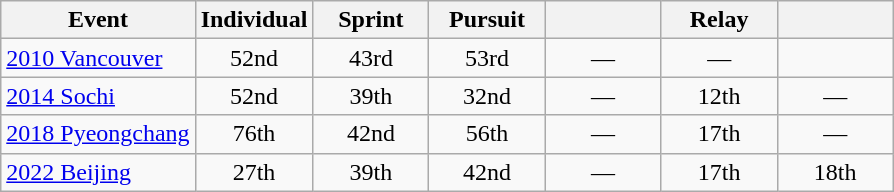<table class="wikitable" style="text-align: center;">
<tr ">
<th>Event</th>
<th style="width:70px;">Individual</th>
<th style="width:70px;">Sprint</th>
<th style="width:70px;">Pursuit</th>
<th style="width:70px;"></th>
<th style="width:70px;">Relay</th>
<th style="width:70px;"></th>
</tr>
<tr>
<td align=left> <a href='#'>2010 Vancouver</a></td>
<td>52nd</td>
<td>43rd</td>
<td>53rd</td>
<td>—</td>
<td>—</td>
<td></td>
</tr>
<tr>
<td align=left> <a href='#'>2014 Sochi</a></td>
<td>52nd</td>
<td>39th</td>
<td>32nd</td>
<td>—</td>
<td>12th</td>
<td>—</td>
</tr>
<tr>
<td align=left> <a href='#'>2018 Pyeongchang</a></td>
<td>76th</td>
<td>42nd</td>
<td>56th</td>
<td>—</td>
<td>17th</td>
<td>—</td>
</tr>
<tr>
<td align=left> <a href='#'>2022 Beijing</a></td>
<td>27th</td>
<td>39th</td>
<td>42nd</td>
<td>—</td>
<td>17th</td>
<td>18th</td>
</tr>
</table>
